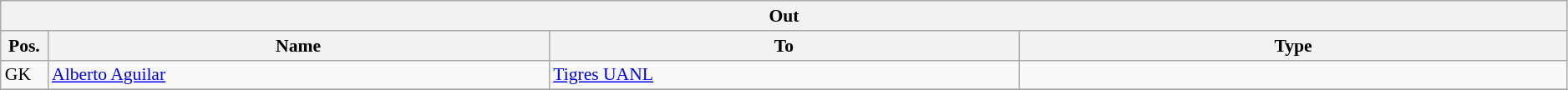<table class="wikitable" style="font-size:90%;width:99%;">
<tr>
<th colspan="4">Out</th>
</tr>
<tr>
<th width=3%>Pos.</th>
<th width=32%>Name</th>
<th width=30%>To</th>
<th width=35%>Type</th>
</tr>
<tr>
<td>GK</td>
<td><a href='#'>Alberto Aguilar</a></td>
<td><a href='#'>Tigres UANL</a></td>
<td></td>
</tr>
<tr>
</tr>
</table>
